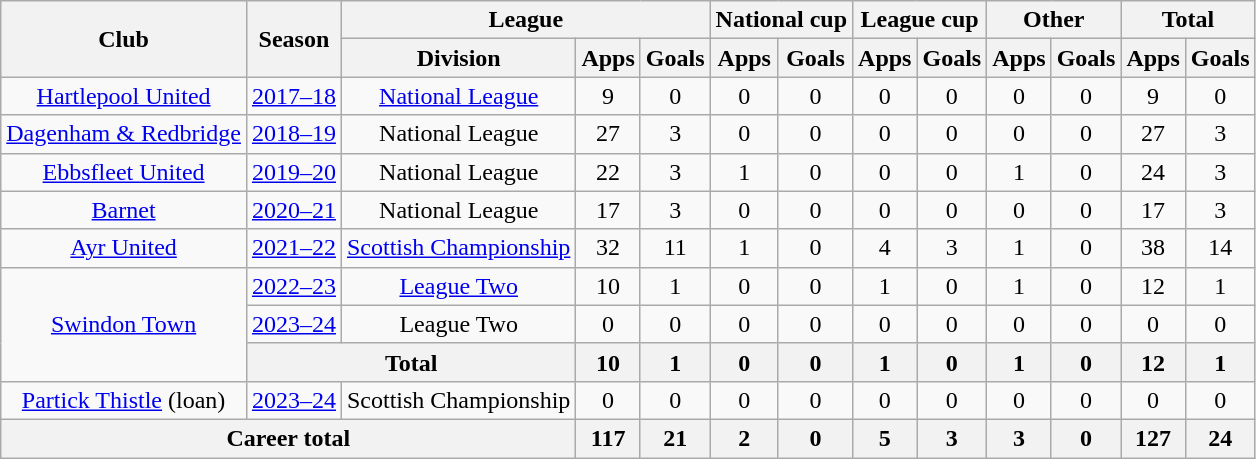<table class="wikitable" style="text-align:center">
<tr>
<th rowspan="2">Club</th>
<th rowspan="2">Season</th>
<th colspan="3">League</th>
<th colspan="2">National cup</th>
<th colspan="2">League cup</th>
<th colspan="2">Other</th>
<th colspan="2">Total</th>
</tr>
<tr>
<th>Division</th>
<th>Apps</th>
<th>Goals</th>
<th>Apps</th>
<th>Goals</th>
<th>Apps</th>
<th>Goals</th>
<th>Apps</th>
<th>Goals</th>
<th>Apps</th>
<th>Goals</th>
</tr>
<tr>
<td><a href='#'>Hartlepool United</a></td>
<td><a href='#'>2017–18</a></td>
<td><a href='#'>National League</a></td>
<td>9</td>
<td>0</td>
<td>0</td>
<td>0</td>
<td>0</td>
<td>0</td>
<td>0</td>
<td>0</td>
<td>9</td>
<td>0</td>
</tr>
<tr>
<td><a href='#'>Dagenham & Redbridge</a></td>
<td><a href='#'>2018–19</a></td>
<td>National League</td>
<td>27</td>
<td>3</td>
<td>0</td>
<td>0</td>
<td>0</td>
<td>0</td>
<td>0</td>
<td>0</td>
<td>27</td>
<td>3</td>
</tr>
<tr>
<td><a href='#'>Ebbsfleet United</a></td>
<td><a href='#'>2019–20</a></td>
<td>National League</td>
<td>22</td>
<td>3</td>
<td>1</td>
<td>0</td>
<td>0</td>
<td>0</td>
<td>1</td>
<td>0</td>
<td>24</td>
<td>3</td>
</tr>
<tr>
<td><a href='#'>Barnet</a></td>
<td><a href='#'>2020–21</a></td>
<td>National League</td>
<td>17</td>
<td>3</td>
<td>0</td>
<td>0</td>
<td>0</td>
<td>0</td>
<td>0</td>
<td>0</td>
<td>17</td>
<td>3</td>
</tr>
<tr>
<td><a href='#'>Ayr United</a></td>
<td><a href='#'>2021–22</a></td>
<td><a href='#'>Scottish Championship</a></td>
<td>32</td>
<td>11</td>
<td>1</td>
<td>0</td>
<td>4</td>
<td>3</td>
<td>1</td>
<td>0</td>
<td>38</td>
<td>14</td>
</tr>
<tr>
<td rowspan="3"><a href='#'>Swindon Town</a></td>
<td><a href='#'>2022–23</a></td>
<td><a href='#'>League Two</a></td>
<td>10</td>
<td>1</td>
<td>0</td>
<td>0</td>
<td>1</td>
<td>0</td>
<td>1</td>
<td>0</td>
<td>12</td>
<td>1</td>
</tr>
<tr>
<td><a href='#'>2023–24</a></td>
<td>League Two</td>
<td>0</td>
<td>0</td>
<td>0</td>
<td>0</td>
<td>0</td>
<td>0</td>
<td>0</td>
<td>0</td>
<td>0</td>
<td>0</td>
</tr>
<tr>
<th colspan="2">Total</th>
<th>10</th>
<th>1</th>
<th>0</th>
<th>0</th>
<th>1</th>
<th>0</th>
<th>1</th>
<th>0</th>
<th>12</th>
<th>1</th>
</tr>
<tr>
<td><a href='#'>Partick Thistle</a> (loan)</td>
<td><a href='#'>2023–24</a></td>
<td>Scottish Championship</td>
<td>0</td>
<td>0</td>
<td>0</td>
<td>0</td>
<td>0</td>
<td>0</td>
<td>0</td>
<td>0</td>
<td>0</td>
<td>0</td>
</tr>
<tr>
<th colspan="3">Career total</th>
<th>117</th>
<th>21</th>
<th>2</th>
<th>0</th>
<th>5</th>
<th>3</th>
<th>3</th>
<th>0</th>
<th>127</th>
<th>24</th>
</tr>
</table>
